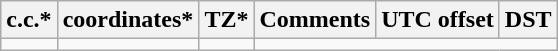<table class="wikitable sortable">
<tr>
<th>c.c.*</th>
<th>coordinates*</th>
<th>TZ*</th>
<th>Comments</th>
<th>UTC offset</th>
<th>DST</th>
</tr>
<tr --->
<td></td>
<td></td>
<td></td>
</tr>
</table>
